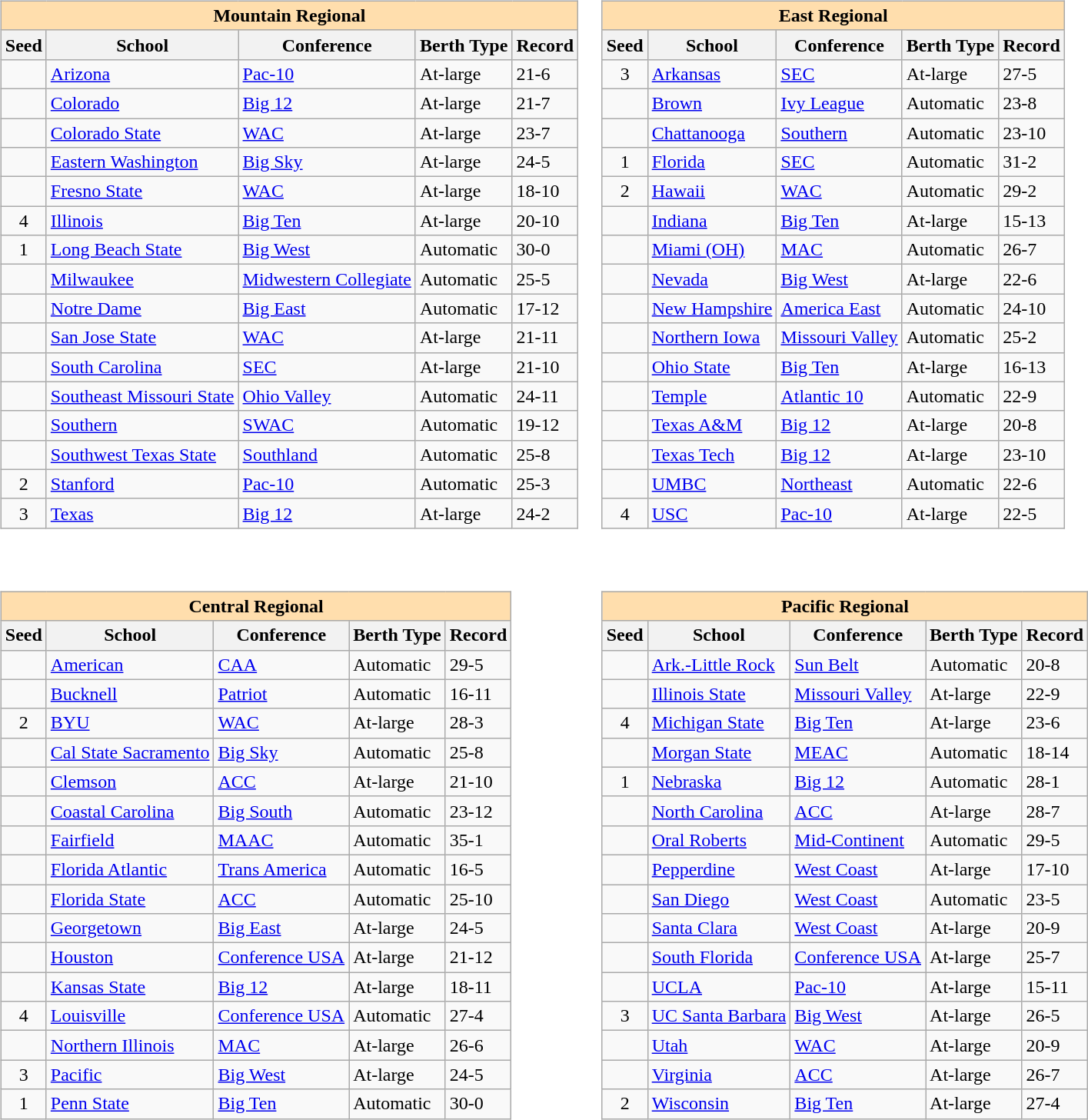<table>
<tr>
<td valign=top><br><table class="wikitable sortable">
<tr>
<th colspan="5" style="background:#ffdead;">Mountain Regional</th>
</tr>
<tr>
<th>Seed</th>
<th>School</th>
<th>Conference</th>
<th>Berth Type</th>
<th>Record</th>
</tr>
<tr>
<td></td>
<td><a href='#'>Arizona</a></td>
<td><a href='#'>Pac-10</a></td>
<td>At-large</td>
<td>21-6</td>
</tr>
<tr>
<td></td>
<td><a href='#'>Colorado</a></td>
<td><a href='#'>Big 12</a></td>
<td>At-large</td>
<td>21-7</td>
</tr>
<tr>
<td></td>
<td><a href='#'>Colorado State</a></td>
<td><a href='#'>WAC</a></td>
<td>At-large</td>
<td>23-7</td>
</tr>
<tr>
<td></td>
<td><a href='#'>Eastern Washington</a></td>
<td><a href='#'>Big Sky</a></td>
<td>At-large</td>
<td>24-5</td>
</tr>
<tr>
<td></td>
<td><a href='#'>Fresno State</a></td>
<td><a href='#'>WAC</a></td>
<td>At-large</td>
<td>18-10</td>
</tr>
<tr>
<td align=center>4</td>
<td><a href='#'>Illinois</a></td>
<td><a href='#'>Big Ten</a></td>
<td>At-large</td>
<td>20-10</td>
</tr>
<tr>
<td align=center>1</td>
<td><a href='#'>Long Beach State</a></td>
<td><a href='#'>Big West</a></td>
<td>Automatic</td>
<td>30-0</td>
</tr>
<tr>
<td></td>
<td><a href='#'>Milwaukee</a></td>
<td><a href='#'>Midwestern Collegiate</a></td>
<td>Automatic</td>
<td>25-5</td>
</tr>
<tr>
<td></td>
<td><a href='#'>Notre Dame</a></td>
<td><a href='#'>Big East</a></td>
<td>Automatic</td>
<td>17-12</td>
</tr>
<tr>
<td></td>
<td><a href='#'>San Jose State</a></td>
<td><a href='#'>WAC</a></td>
<td>At-large</td>
<td>21-11</td>
</tr>
<tr>
<td></td>
<td><a href='#'>South Carolina</a></td>
<td><a href='#'>SEC</a></td>
<td>At-large</td>
<td>21-10</td>
</tr>
<tr>
<td></td>
<td><a href='#'>Southeast Missouri State</a></td>
<td><a href='#'>Ohio Valley</a></td>
<td>Automatic</td>
<td>24-11</td>
</tr>
<tr>
<td></td>
<td><a href='#'>Southern</a></td>
<td><a href='#'>SWAC</a></td>
<td>Automatic</td>
<td>19-12</td>
</tr>
<tr>
<td></td>
<td><a href='#'>Southwest Texas State</a></td>
<td><a href='#'>Southland</a></td>
<td>Automatic</td>
<td>25-8</td>
</tr>
<tr>
<td align=center>2</td>
<td><a href='#'>Stanford</a></td>
<td><a href='#'>Pac-10</a></td>
<td>Automatic</td>
<td>25-3</td>
</tr>
<tr>
<td align=center>3</td>
<td><a href='#'>Texas</a></td>
<td><a href='#'>Big 12</a></td>
<td>At-large</td>
<td>24-2</td>
</tr>
</table>
</td>
<td valign=top><br><table class="wikitable sortable">
<tr>
<th colspan="5" style="background:#ffdead;">East Regional</th>
</tr>
<tr>
<th>Seed</th>
<th>School</th>
<th>Conference</th>
<th>Berth Type</th>
<th>Record</th>
</tr>
<tr>
<td align=center>3</td>
<td><a href='#'>Arkansas</a></td>
<td><a href='#'>SEC</a></td>
<td>At-large</td>
<td>27-5</td>
</tr>
<tr>
<td></td>
<td><a href='#'>Brown</a></td>
<td><a href='#'>Ivy League</a></td>
<td>Automatic</td>
<td>23-8</td>
</tr>
<tr>
<td></td>
<td><a href='#'>Chattanooga</a></td>
<td><a href='#'>Southern</a></td>
<td>Automatic</td>
<td>23-10</td>
</tr>
<tr>
<td align=center>1</td>
<td><a href='#'>Florida</a></td>
<td><a href='#'>SEC</a></td>
<td>Automatic</td>
<td>31-2</td>
</tr>
<tr>
<td align=center>2</td>
<td><a href='#'>Hawaii</a></td>
<td><a href='#'>WAC</a></td>
<td>Automatic</td>
<td>29-2</td>
</tr>
<tr>
<td></td>
<td><a href='#'>Indiana</a></td>
<td><a href='#'>Big Ten</a></td>
<td>At-large</td>
<td>15-13</td>
</tr>
<tr>
<td></td>
<td><a href='#'>Miami (OH)</a></td>
<td><a href='#'>MAC</a></td>
<td>Automatic</td>
<td>26-7</td>
</tr>
<tr>
<td></td>
<td><a href='#'>Nevada</a></td>
<td><a href='#'>Big West</a></td>
<td>At-large</td>
<td>22-6</td>
</tr>
<tr>
<td></td>
<td><a href='#'>New Hampshire</a></td>
<td><a href='#'>America East</a></td>
<td>Automatic</td>
<td>24-10</td>
</tr>
<tr>
<td></td>
<td><a href='#'>Northern Iowa</a></td>
<td><a href='#'>Missouri Valley</a></td>
<td>Automatic</td>
<td>25-2</td>
</tr>
<tr>
<td></td>
<td><a href='#'>Ohio State</a></td>
<td><a href='#'>Big Ten</a></td>
<td>At-large</td>
<td>16-13</td>
</tr>
<tr>
<td></td>
<td><a href='#'>Temple</a></td>
<td><a href='#'>Atlantic 10</a></td>
<td>Automatic</td>
<td>22-9</td>
</tr>
<tr>
<td></td>
<td><a href='#'>Texas A&M</a></td>
<td><a href='#'>Big 12</a></td>
<td>At-large</td>
<td>20-8</td>
</tr>
<tr>
<td></td>
<td><a href='#'>Texas Tech</a></td>
<td><a href='#'>Big 12</a></td>
<td>At-large</td>
<td>23-10</td>
</tr>
<tr>
<td></td>
<td><a href='#'>UMBC</a></td>
<td><a href='#'>Northeast</a></td>
<td>Automatic</td>
<td>22-6</td>
</tr>
<tr>
<td align=center>4</td>
<td><a href='#'>USC</a></td>
<td><a href='#'>Pac-10</a></td>
<td>At-large</td>
<td>22-5</td>
</tr>
</table>
</td>
</tr>
<tr>
<td valign=top><br><table class="wikitable sortable">
<tr>
<th colspan="5" style="background:#ffdead;">Central Regional</th>
</tr>
<tr>
<th>Seed</th>
<th>School</th>
<th>Conference</th>
<th>Berth Type</th>
<th>Record</th>
</tr>
<tr>
<td></td>
<td><a href='#'>American</a></td>
<td><a href='#'>CAA</a></td>
<td>Automatic</td>
<td>29-5</td>
</tr>
<tr>
<td></td>
<td><a href='#'>Bucknell</a></td>
<td><a href='#'>Patriot</a></td>
<td>Automatic</td>
<td>16-11</td>
</tr>
<tr>
<td align=center>2</td>
<td><a href='#'>BYU</a></td>
<td><a href='#'>WAC</a></td>
<td>At-large</td>
<td>28-3</td>
</tr>
<tr>
<td></td>
<td><a href='#'>Cal State Sacramento</a></td>
<td><a href='#'>Big Sky</a></td>
<td>Automatic</td>
<td>25-8</td>
</tr>
<tr>
<td></td>
<td><a href='#'>Clemson</a></td>
<td><a href='#'>ACC</a></td>
<td>At-large</td>
<td>21-10</td>
</tr>
<tr>
<td></td>
<td><a href='#'>Coastal Carolina</a></td>
<td><a href='#'>Big South</a></td>
<td>Automatic</td>
<td>23-12</td>
</tr>
<tr>
<td></td>
<td><a href='#'>Fairfield</a></td>
<td><a href='#'>MAAC</a></td>
<td>Automatic</td>
<td>35-1</td>
</tr>
<tr>
<td></td>
<td><a href='#'>Florida Atlantic</a></td>
<td><a href='#'>Trans America</a></td>
<td>Automatic</td>
<td>16-5</td>
</tr>
<tr>
<td></td>
<td><a href='#'>Florida State</a></td>
<td><a href='#'>ACC</a></td>
<td>Automatic</td>
<td>25-10</td>
</tr>
<tr>
<td></td>
<td><a href='#'>Georgetown</a></td>
<td><a href='#'>Big East</a></td>
<td>At-large</td>
<td>24-5</td>
</tr>
<tr>
<td></td>
<td><a href='#'>Houston</a></td>
<td><a href='#'>Conference USA</a></td>
<td>At-large</td>
<td>21-12</td>
</tr>
<tr>
<td></td>
<td><a href='#'>Kansas State</a></td>
<td><a href='#'>Big 12</a></td>
<td>At-large</td>
<td>18-11</td>
</tr>
<tr>
<td align=center>4</td>
<td><a href='#'>Louisville</a></td>
<td><a href='#'>Conference USA</a></td>
<td>Automatic</td>
<td>27-4</td>
</tr>
<tr>
<td></td>
<td><a href='#'>Northern Illinois</a></td>
<td><a href='#'>MAC</a></td>
<td>At-large</td>
<td>26-6</td>
</tr>
<tr>
<td align=center>3</td>
<td><a href='#'>Pacific</a></td>
<td><a href='#'>Big West</a></td>
<td>At-large</td>
<td>24-5</td>
</tr>
<tr>
<td align=center>1</td>
<td><a href='#'>Penn State</a></td>
<td><a href='#'>Big Ten</a></td>
<td>Automatic</td>
<td>30-0</td>
</tr>
</table>
</td>
<td valign=top><br><table class="wikitable sortable">
<tr>
<th colspan="5" style="background:#ffdead;">Pacific Regional</th>
</tr>
<tr>
<th>Seed</th>
<th>School</th>
<th>Conference</th>
<th>Berth Type</th>
<th>Record</th>
</tr>
<tr>
<td></td>
<td><a href='#'>Ark.-Little Rock</a></td>
<td><a href='#'>Sun Belt</a></td>
<td>Automatic</td>
<td>20-8</td>
</tr>
<tr>
<td></td>
<td><a href='#'>Illinois State</a></td>
<td><a href='#'>Missouri Valley</a></td>
<td>At-large</td>
<td>22-9</td>
</tr>
<tr>
<td align=center>4</td>
<td><a href='#'>Michigan State</a></td>
<td><a href='#'>Big Ten</a></td>
<td>At-large</td>
<td>23-6</td>
</tr>
<tr>
<td></td>
<td><a href='#'>Morgan State</a></td>
<td><a href='#'>MEAC</a></td>
<td>Automatic</td>
<td>18-14</td>
</tr>
<tr>
<td align=center>1</td>
<td><a href='#'>Nebraska</a></td>
<td><a href='#'>Big 12</a></td>
<td>Automatic</td>
<td>28-1</td>
</tr>
<tr>
<td></td>
<td><a href='#'>North Carolina</a></td>
<td><a href='#'>ACC</a></td>
<td>At-large</td>
<td>28-7</td>
</tr>
<tr>
<td></td>
<td><a href='#'>Oral Roberts</a></td>
<td><a href='#'>Mid-Continent</a></td>
<td>Automatic</td>
<td>29-5</td>
</tr>
<tr>
<td></td>
<td><a href='#'>Pepperdine</a></td>
<td><a href='#'>West Coast</a></td>
<td>At-large</td>
<td>17-10</td>
</tr>
<tr>
<td></td>
<td><a href='#'>San Diego</a></td>
<td><a href='#'>West Coast</a></td>
<td>Automatic</td>
<td>23-5</td>
</tr>
<tr>
<td></td>
<td><a href='#'>Santa Clara</a></td>
<td><a href='#'>West Coast</a></td>
<td>At-large</td>
<td>20-9</td>
</tr>
<tr>
<td></td>
<td><a href='#'>South Florida</a></td>
<td><a href='#'>Conference USA</a></td>
<td>At-large</td>
<td>25-7</td>
</tr>
<tr>
<td></td>
<td><a href='#'>UCLA</a></td>
<td><a href='#'>Pac-10</a></td>
<td>At-large</td>
<td>15-11</td>
</tr>
<tr>
<td align=center>3</td>
<td><a href='#'>UC Santa Barbara</a></td>
<td><a href='#'>Big West</a></td>
<td>At-large</td>
<td>26-5</td>
</tr>
<tr>
<td></td>
<td><a href='#'>Utah</a></td>
<td><a href='#'>WAC</a></td>
<td>At-large</td>
<td>20-9</td>
</tr>
<tr>
<td></td>
<td><a href='#'>Virginia</a></td>
<td><a href='#'>ACC</a></td>
<td>At-large</td>
<td>26-7</td>
</tr>
<tr>
<td align=center>2</td>
<td><a href='#'>Wisconsin</a></td>
<td><a href='#'>Big Ten</a></td>
<td>At-large</td>
<td>27-4</td>
</tr>
</table>
</td>
</tr>
</table>
